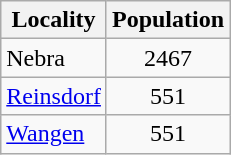<table class="wikitable">
<tr>
<th>Locality</th>
<th>Population</th>
</tr>
<tr>
<td>Nebra</td>
<td align=center>2467</td>
</tr>
<tr>
<td><a href='#'>Reinsdorf</a></td>
<td align=center>551</td>
</tr>
<tr>
<td><a href='#'>Wangen</a></td>
<td align=center>551</td>
</tr>
</table>
